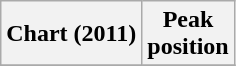<table class="wikitable plainrowheaders" style="text-align:center">
<tr>
<th scope="col">Chart (2011)</th>
<th scope="col">Peak<br> position</th>
</tr>
<tr>
</tr>
</table>
